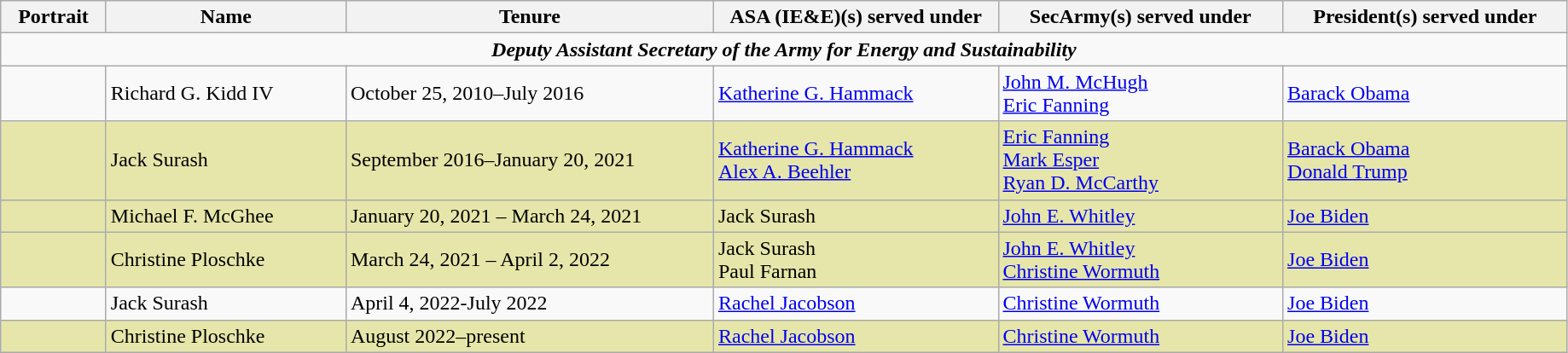<table class="wikitable">
<tr>
<th scope="col" width="75">Portrait</th>
<th scope="col" width="180">Name</th>
<th scope="col" width="280">Tenure</th>
<th scope="col" width="215">ASA (IE&E)(s) served under</th>
<th scope="col" width="215">SecArmy(s) served under</th>
<th scope="col" width="215">President(s) served under</th>
</tr>
<tr>
<td colspan="6" align="center"><strong><em>Deputy Assistant Secretary of the Army for Energy and Sustainability</em></strong></td>
</tr>
<tr>
<td></td>
<td>Richard G. Kidd IV</td>
<td>October 25, 2010–July 2016</td>
<td><a href='#'>Katherine G. Hammack</a></td>
<td><a href='#'>John M. McHugh</a><br><a href='#'>Eric Fanning</a></td>
<td><a href='#'>Barack Obama</a></td>
</tr>
<tr>
<td style="background:#E6E6AA;"></td>
<td style="background:#E6E6AA;">Jack Surash</td>
<td style="background:#E6E6AA;">September 2016–January 20, 2021</td>
<td style="background:#E6E6AA;"><a href='#'>Katherine G. Hammack</a><br><a href='#'>Alex A. Beehler</a></td>
<td style="background:#E6E6AA;"><a href='#'>Eric Fanning</a><br><a href='#'>Mark Esper</a><br><a href='#'>Ryan D. McCarthy</a></td>
<td style="background:#E6E6AA;"><a href='#'>Barack Obama</a><br><a href='#'>Donald Trump</a></td>
</tr>
<tr>
<td style="background:#E6E6AA;"></td>
<td style="background:#E6E6AA;">Michael F. McGhee</td>
<td style="background:#E6E6AA;">January 20, 2021 – March 24, 2021</td>
<td style="background:#E6E6AA;">Jack Surash</td>
<td style="background:#E6E6AA;"><a href='#'>John E. Whitley</a></td>
<td style="background:#E6E6AA;"><a href='#'>Joe Biden</a></td>
</tr>
<tr>
<td style="background:#E6E6AA;"></td>
<td style="background:#E6E6AA;">Christine Ploschke</td>
<td style="background:#E6E6AA;">March 24, 2021 – April 2, 2022</td>
<td style="background:#E6E6AA;">Jack Surash<br>Paul Farnan</td>
<td style="background:#E6E6AA;"><a href='#'>John E. Whitley</a><br><a href='#'>Christine Wormuth</a></td>
<td style="background:#E6E6AA;"><a href='#'>Joe Biden</a></td>
</tr>
<tr>
<td></td>
<td>Jack Surash</td>
<td>April 4, 2022-July 2022</td>
<td><a href='#'>Rachel Jacobson</a></td>
<td><a href='#'>Christine Wormuth</a></td>
<td><a href='#'>Joe Biden</a></td>
</tr>
<tr>
<td style="background:#E6E6AA;"></td>
<td style="background:#E6E6AA;">Christine Ploschke</td>
<td style="background:#E6E6AA;">August 2022–present</td>
<td style="background:#E6E6AA;"><a href='#'>Rachel Jacobson</a></td>
<td style="background:#E6E6AA;"><a href='#'>Christine Wormuth</a></td>
<td style="background:#E6E6AA;"><a href='#'>Joe Biden</a></td>
</tr>
</table>
